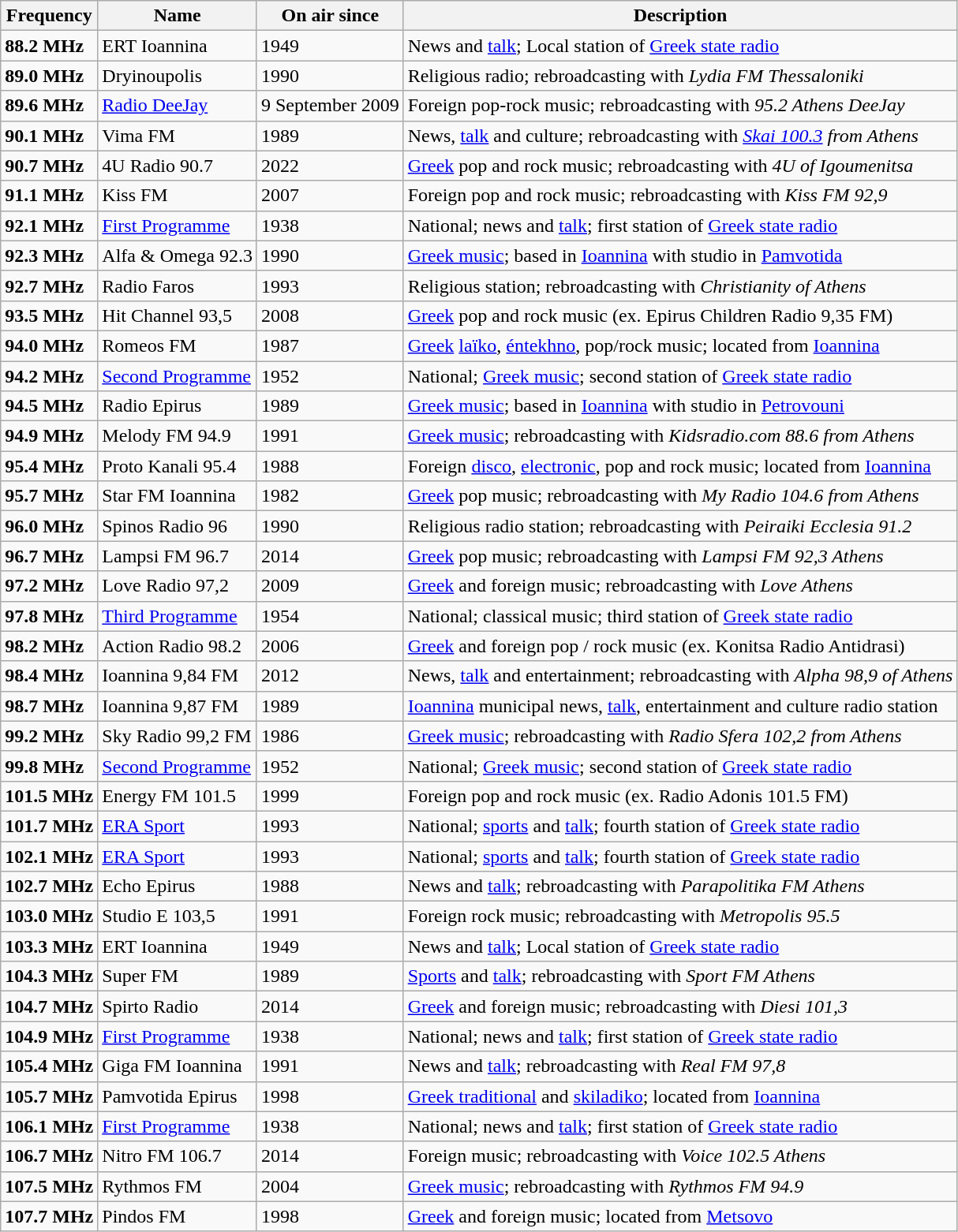<table class="wikitable">
<tr>
<th>Frequency</th>
<th>Name</th>
<th>On air since</th>
<th>Description</th>
</tr>
<tr>
<td><strong>88.2 MHz</strong></td>
<td>ERT Ioannina</td>
<td>1949</td>
<td>News and <a href='#'>talk</a>; Local station of <a href='#'>Greek state radio</a></td>
</tr>
<tr>
<td><strong>89.0 MHz</strong></td>
<td>Dryinoupolis</td>
<td>1990</td>
<td>Religious radio; rebroadcasting with <em>Lydia FM Thessaloniki</em></td>
</tr>
<tr>
<td><strong>89.6 MHz</strong></td>
<td><a href='#'>Radio DeeJay</a></td>
<td>9 September 2009</td>
<td>Foreign pop-rock music; rebroadcasting with <em>95.2 Athens DeeJay</em></td>
</tr>
<tr>
<td><strong>90.1 MHz</strong></td>
<td>Vima FM</td>
<td>1989</td>
<td>News, <a href='#'>talk</a> and culture; rebroadcasting with <em><a href='#'>Skai 100.3</a> from Athens</em></td>
</tr>
<tr>
<td><strong>90.7 MHz</strong></td>
<td>4U Radio 90.7</td>
<td>2022</td>
<td><a href='#'>Greek</a> pop and rock music; rebroadcasting with <em>4U of Igoumenitsa</em></td>
</tr>
<tr>
<td><strong>91.1 MHz</strong></td>
<td>Kiss FM</td>
<td>2007</td>
<td>Foreign pop and rock music; rebroadcasting with <em>Kiss FM 92,9</em></td>
</tr>
<tr>
<td><strong>92.1 MHz</strong></td>
<td><a href='#'>First Programme</a></td>
<td>1938</td>
<td>National; news and <a href='#'>talk</a>; first station of <a href='#'>Greek state radio</a></td>
</tr>
<tr>
<td><strong>92.3 MHz</strong></td>
<td>Alfa & Omega 92.3</td>
<td>1990</td>
<td><a href='#'>Greek music</a>; based in <a href='#'>Ioannina</a> with studio in <a href='#'>Pamvotida</a></td>
</tr>
<tr>
<td><strong>92.7 MHz</strong></td>
<td>Radio Faros</td>
<td>1993</td>
<td>Religious station; rebroadcasting with <em>Christianity of Athens</em></td>
</tr>
<tr>
<td><strong>93.5 MHz</strong></td>
<td>Hit Channel 93,5</td>
<td>2008</td>
<td><a href='#'>Greek</a> pop and rock music (ex. Epirus Children Radio 9,35 FM)</td>
</tr>
<tr>
<td><strong>94.0 MHz</strong></td>
<td>Romeos FM</td>
<td>1987</td>
<td><a href='#'>Greek</a> <a href='#'>laïko</a>, <a href='#'>éntekhno</a>, pop/rock music; located from <a href='#'>Ioannina</a></td>
</tr>
<tr>
<td><strong>94.2 MHz</strong></td>
<td><a href='#'>Second Programme</a></td>
<td>1952</td>
<td>National; <a href='#'>Greek music</a>; second station of <a href='#'>Greek state radio</a></td>
</tr>
<tr>
<td><strong>94.5 MHz</strong></td>
<td>Radio Epirus</td>
<td>1989</td>
<td><a href='#'>Greek music</a>; based in <a href='#'>Ioannina</a> with studio in <a href='#'>Petrovouni</a></td>
</tr>
<tr>
<td><strong>94.9 MHz</strong></td>
<td>Melody FM 94.9</td>
<td>1991</td>
<td><a href='#'>Greek music</a>; rebroadcasting with <em>Kidsradio.com 88.6 from Athens</em></td>
</tr>
<tr>
<td><strong>95.4 MHz</strong></td>
<td>Proto Kanali 95.4</td>
<td>1988</td>
<td>Foreign <a href='#'>disco</a>, <a href='#'>electronic</a>, pop and rock music; located from <a href='#'>Ioannina</a></td>
</tr>
<tr>
<td><strong>95.7 MHz</strong></td>
<td>Star FM Ioannina</td>
<td>1982</td>
<td><a href='#'>Greek</a> pop music; rebroadcasting with <em>My Radio 104.6 from Athens</em></td>
</tr>
<tr>
<td><strong>96.0 MHz</strong></td>
<td>Spinos Radio 96</td>
<td>1990</td>
<td>Religious radio station; rebroadcasting with <em>Peiraiki Ecclesia 91.2</em></td>
</tr>
<tr>
<td><strong>96.7 MHz</strong></td>
<td>Lampsi FM 96.7</td>
<td>2014</td>
<td><a href='#'>Greek</a> pop music; rebroadcasting with <em>Lampsi FM 92,3 Athens</em></td>
</tr>
<tr>
<td><strong>97.2 MHz</strong></td>
<td>Love Radio 97,2</td>
<td>2009</td>
<td><a href='#'>Greek</a> and foreign music; rebroadcasting with <em>Love Athens</em></td>
</tr>
<tr>
<td><strong>97.8 MHz</strong></td>
<td><a href='#'>Third Programme</a></td>
<td>1954</td>
<td>National; classical music; third station of <a href='#'>Greek state radio</a></td>
</tr>
<tr>
<td><strong>98.2 MHz</strong></td>
<td>Action Radio 98.2</td>
<td>2006</td>
<td><a href='#'>Greek</a> and foreign pop / rock music (ex. Konitsa Radio Antidrasi)</td>
</tr>
<tr>
<td><strong>98.4 MHz</strong></td>
<td>Ioannina 9,84 FM</td>
<td>2012</td>
<td>News, <a href='#'>talk</a> and entertainment; rebroadcasting with <em>Alpha 98,9 of Athens</em></td>
</tr>
<tr>
<td><strong>98.7 MHz</strong></td>
<td>Ioannina 9,87 FM</td>
<td>1989</td>
<td><a href='#'>Ioannina</a> municipal news, <a href='#'>talk</a>, entertainment and culture radio station</td>
</tr>
<tr>
<td><strong>99.2 MHz</strong></td>
<td>Sky Radio 99,2 FM</td>
<td>1986</td>
<td><a href='#'>Greek music</a>; rebroadcasting with <em>Radio Sfera 102,2 from Athens</em></td>
</tr>
<tr>
<td><strong>99.8 MHz</strong></td>
<td><a href='#'>Second Programme</a></td>
<td>1952</td>
<td>National; <a href='#'>Greek music</a>; second station of <a href='#'>Greek state radio</a></td>
</tr>
<tr>
<td><strong>101.5 MHz</strong></td>
<td>Energy FM 101.5</td>
<td>1999</td>
<td>Foreign pop and rock music (ex. Radio Adonis 101.5 FM)</td>
</tr>
<tr>
<td><strong>101.7 MHz</strong></td>
<td><a href='#'>ERA Sport</a></td>
<td>1993</td>
<td>National; <a href='#'>sports</a> and <a href='#'>talk</a>; fourth station of <a href='#'>Greek state radio</a></td>
</tr>
<tr>
<td><strong>102.1 MHz</strong></td>
<td><a href='#'>ERA Sport</a></td>
<td>1993</td>
<td>National; <a href='#'>sports</a> and <a href='#'>talk</a>; fourth station of <a href='#'>Greek state radio</a></td>
</tr>
<tr>
<td><strong>102.7 MHz</strong></td>
<td>Echo Epirus</td>
<td>1988</td>
<td>News and <a href='#'>talk</a>; rebroadcasting with <em>Parapolitika FM Athens</em></td>
</tr>
<tr>
<td><strong>103.0 MHz</strong></td>
<td>Studio E 103,5</td>
<td>1991</td>
<td>Foreign rock music; rebroadcasting with <em>Metropolis 95.5</em></td>
</tr>
<tr>
<td><strong>103.3 MHz</strong></td>
<td>ERT Ioannina</td>
<td>1949</td>
<td>News and <a href='#'>talk</a>; Local station of <a href='#'>Greek state radio</a></td>
</tr>
<tr>
<td><strong>104.3 MHz</strong></td>
<td>Super FM</td>
<td>1989</td>
<td><a href='#'>Sports</a> and <a href='#'>talk</a>; rebroadcasting with <em>Sport FM Athens</em></td>
</tr>
<tr>
<td><strong>104.7 MHz</strong></td>
<td>Spirto Radio</td>
<td>2014</td>
<td><a href='#'>Greek</a> and foreign music; rebroadcasting with <em>Diesi 101,3</em></td>
</tr>
<tr>
<td><strong>104.9 MHz</strong></td>
<td><a href='#'>First Programme</a></td>
<td>1938</td>
<td>National; news and <a href='#'>talk</a>; first station of <a href='#'>Greek state radio</a></td>
</tr>
<tr>
<td><strong>105.4 MHz</strong></td>
<td>Giga FM Ioannina</td>
<td>1991</td>
<td>News and <a href='#'>talk</a>; rebroadcasting with <em>Real FM 97,8</em></td>
</tr>
<tr>
<td><strong>105.7 MHz</strong></td>
<td>Pamvotida Epirus</td>
<td>1998</td>
<td><a href='#'>Greek traditional</a> and <a href='#'>skiladiko</a>; located from <a href='#'>Ioannina</a></td>
</tr>
<tr>
<td><strong>106.1 MHz</strong></td>
<td><a href='#'>First Programme</a></td>
<td>1938</td>
<td>National; news and <a href='#'>talk</a>; first station of <a href='#'>Greek state radio</a></td>
</tr>
<tr>
<td><strong>106.7 MHz</strong></td>
<td>Nitro FM 106.7</td>
<td>2014</td>
<td>Foreign music; rebroadcasting with <em>Voice 102.5 Athens</em></td>
</tr>
<tr>
<td><strong>107.5 MHz</strong></td>
<td>Rythmos FM</td>
<td>2004</td>
<td><a href='#'>Greek music</a>; rebroadcasting with <em>Rythmos FM 94.9</em></td>
</tr>
<tr>
<td><strong>107.7 MHz</strong></td>
<td>Pindos FM</td>
<td>1998</td>
<td><a href='#'>Greek</a> and foreign music; located from <a href='#'>Metsovo</a></td>
</tr>
</table>
